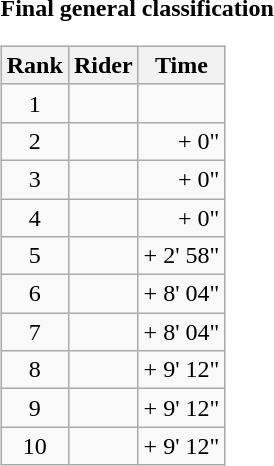<table>
<tr>
<td><strong>Final general classification</strong><br><table class="wikitable">
<tr>
<th scope="col">Rank</th>
<th scope="col">Rider</th>
<th scope="col">Time</th>
</tr>
<tr>
<td style="text-align:center;">1</td>
<td></td>
<td style="text-align:right;"></td>
</tr>
<tr>
<td style="text-align:center;">2</td>
<td></td>
<td style="text-align:right;">+ 0"</td>
</tr>
<tr>
<td style="text-align:center;">3</td>
<td></td>
<td style="text-align:right;">+ 0"</td>
</tr>
<tr>
<td style="text-align:center;">4</td>
<td></td>
<td style="text-align:right;">+ 0"</td>
</tr>
<tr>
<td style="text-align:center;">5</td>
<td></td>
<td style="text-align:right;">+ 2' 58"</td>
</tr>
<tr>
<td style="text-align:center;">6</td>
<td></td>
<td style="text-align:right;">+ 8' 04"</td>
</tr>
<tr>
<td style="text-align:center;">7</td>
<td></td>
<td style="text-align:right;">+ 8' 04"</td>
</tr>
<tr>
<td style="text-align:center;">8</td>
<td></td>
<td style="text-align:right;">+ 9' 12"</td>
</tr>
<tr>
<td style="text-align:center;">9</td>
<td></td>
<td style="text-align:right;">+ 9' 12"</td>
</tr>
<tr>
<td style="text-align:center;">10</td>
<td></td>
<td style="text-align:right;">+ 9' 12"</td>
</tr>
</table>
</td>
</tr>
</table>
